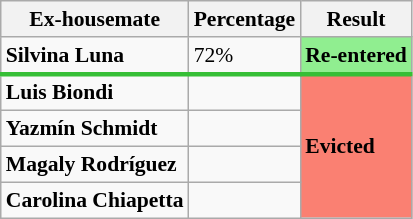<table class="wikitable" style="font-size:90%;">
<tr>
<th>Ex-housemate</th>
<th>Percentage</th>
<th>Result</th>
</tr>
<tr style="border-bottom:3px solid #36BF36;">
<td><strong>Silvina Luna</strong></td>
<td>72%</td>
<td style="background:#90EE90;"><strong>Re-entered</strong><br></td>
</tr>
<tr>
<td><strong>Luis Biondi</strong></td>
<td></td>
<td rowspan="5" style="background:salmon;"><strong>Evicted</strong><br></td>
</tr>
<tr>
<td><strong>Yazmín Schmidt</strong></td>
<td></td>
</tr>
<tr>
<td><strong>Magaly Rodríguez</strong></td>
<td></td>
</tr>
<tr>
<td><strong>Carolina Chiapetta</strong></td>
<td></td>
</tr>
</table>
